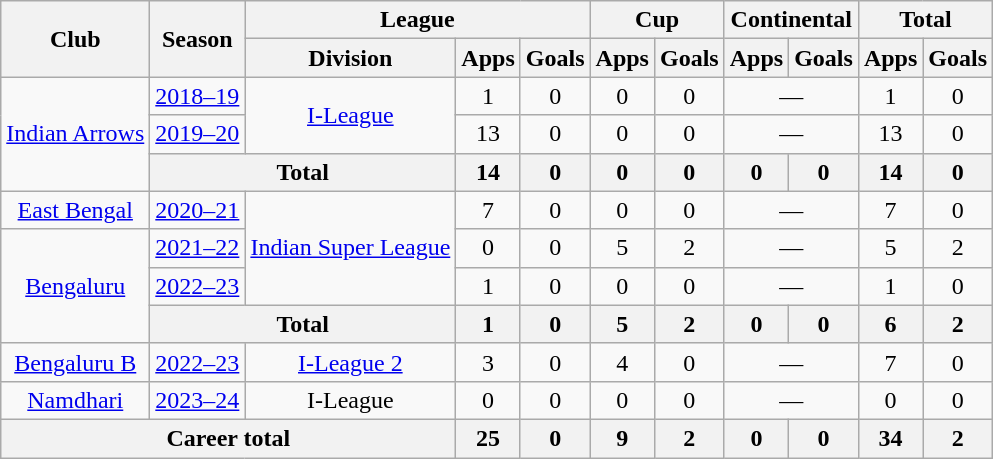<table class="wikitable" style="text-align: center;">
<tr>
<th rowspan="2">Club</th>
<th rowspan="2">Season</th>
<th colspan="3">League</th>
<th colspan="2">Cup</th>
<th colspan="2">Continental</th>
<th colspan="2">Total</th>
</tr>
<tr>
<th>Division</th>
<th>Apps</th>
<th>Goals</th>
<th>Apps</th>
<th>Goals</th>
<th>Apps</th>
<th>Goals</th>
<th>Apps</th>
<th>Goals</th>
</tr>
<tr>
<td rowspan="3"><a href='#'>Indian Arrows</a></td>
<td><a href='#'>2018–19</a></td>
<td rowspan="2"><a href='#'>I-League</a></td>
<td>1</td>
<td>0</td>
<td>0</td>
<td>0</td>
<td colspan="2">—</td>
<td>1</td>
<td>0</td>
</tr>
<tr>
<td><a href='#'>2019–20</a></td>
<td>13</td>
<td>0</td>
<td>0</td>
<td>0</td>
<td colspan="2">—</td>
<td>13</td>
<td>0</td>
</tr>
<tr>
<th colspan="2">Total</th>
<th>14</th>
<th>0</th>
<th>0</th>
<th>0</th>
<th>0</th>
<th>0</th>
<th>14</th>
<th>0</th>
</tr>
<tr>
<td rowspan="1"><a href='#'>East Bengal</a></td>
<td><a href='#'>2020–21</a></td>
<td rowspan="3"><a href='#'>Indian Super League</a></td>
<td>7</td>
<td>0</td>
<td>0</td>
<td>0</td>
<td colspan="2">—</td>
<td>7</td>
<td>0</td>
</tr>
<tr>
<td rowspan="3"><a href='#'>Bengaluru</a></td>
<td><a href='#'>2021–22</a></td>
<td>0</td>
<td>0</td>
<td>5</td>
<td>2</td>
<td colspan="2">—</td>
<td>5</td>
<td>2</td>
</tr>
<tr>
<td><a href='#'>2022–23</a></td>
<td>1</td>
<td>0</td>
<td>0</td>
<td>0</td>
<td colspan="2">—</td>
<td>1</td>
<td>0</td>
</tr>
<tr>
<th colspan="2">Total</th>
<th>1</th>
<th>0</th>
<th>5</th>
<th>2</th>
<th>0</th>
<th>0</th>
<th>6</th>
<th>2</th>
</tr>
<tr>
<td rowspan="1"><a href='#'>Bengaluru B</a></td>
<td><a href='#'>2022–23</a></td>
<td rowspan="1"><a href='#'>I-League 2</a></td>
<td>3</td>
<td>0</td>
<td>4</td>
<td>0</td>
<td colspan="2">—</td>
<td>7</td>
<td>0</td>
</tr>
<tr>
<td rowspan="1"><a href='#'>Namdhari</a></td>
<td><a href='#'>2023–24</a></td>
<td rowspan="1">I-League</td>
<td>0</td>
<td>0</td>
<td>0</td>
<td>0</td>
<td colspan="2">—</td>
<td>0</td>
<td>0</td>
</tr>
<tr>
<th colspan="3">Career total</th>
<th>25</th>
<th>0</th>
<th>9</th>
<th>2</th>
<th>0</th>
<th>0</th>
<th>34</th>
<th>2</th>
</tr>
</table>
